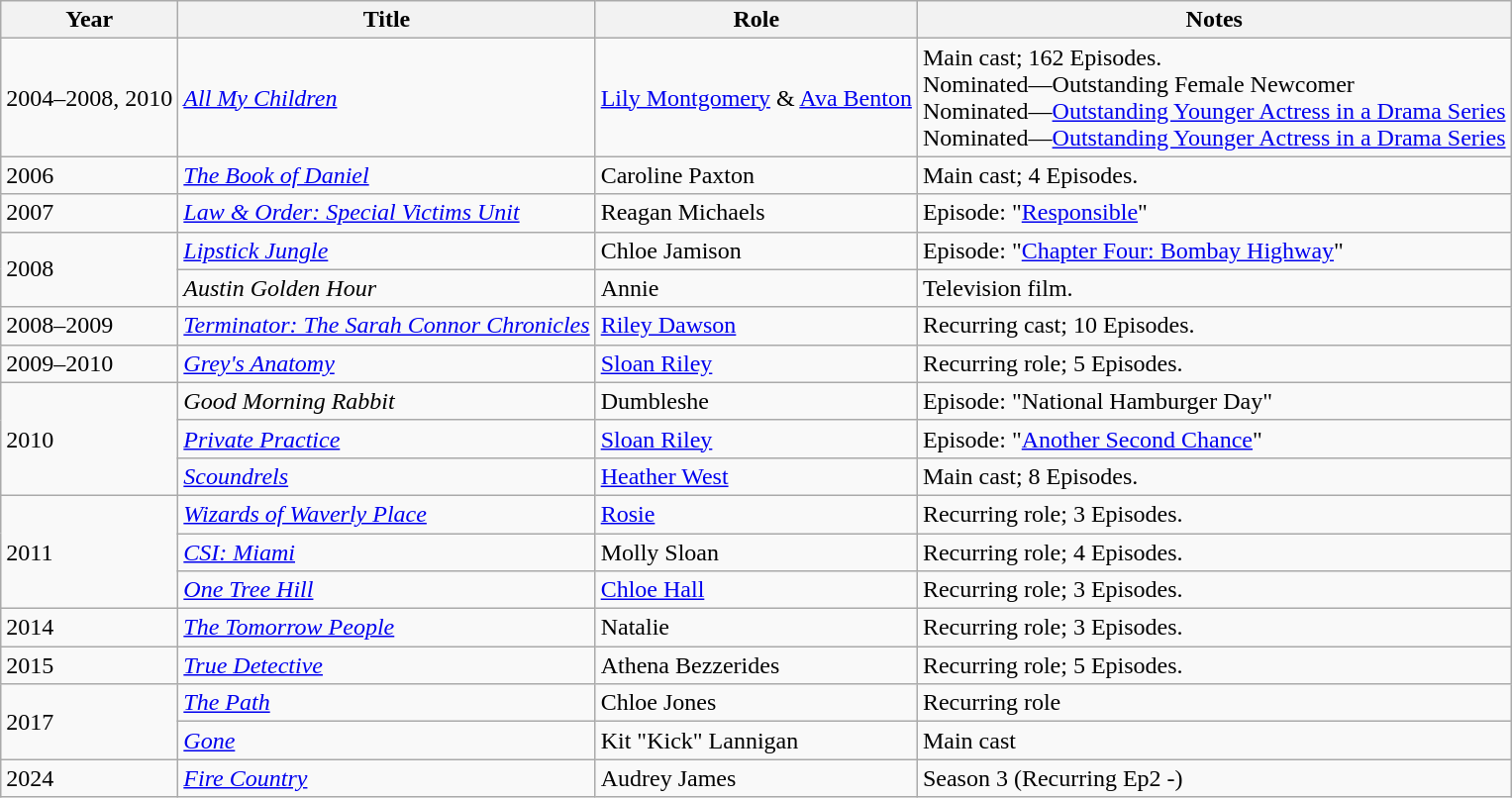<table class="wikitable sortable">
<tr>
<th>Year</th>
<th>Title</th>
<th>Role</th>
<th class="unsortable">Notes</th>
</tr>
<tr>
<td>2004–2008, 2010</td>
<td><em><a href='#'>All My Children</a></em></td>
<td><a href='#'>Lily Montgomery</a> & <a href='#'>Ava Benton</a></td>
<td>Main cast; 162 Episodes.<br>Nominated—Outstanding Female Newcomer<br>Nominated—<a href='#'>Outstanding Younger Actress in a Drama Series</a><br>Nominated—<a href='#'>Outstanding Younger Actress in a Drama Series</a></td>
</tr>
<tr>
<td>2006</td>
<td><em><a href='#'>The Book of Daniel</a></em></td>
<td>Caroline Paxton</td>
<td>Main cast; 4 Episodes.</td>
</tr>
<tr>
<td>2007</td>
<td><em><a href='#'>Law & Order: Special Victims Unit</a></em></td>
<td>Reagan Michaels</td>
<td>Episode: "<a href='#'>Responsible</a>"</td>
</tr>
<tr>
<td rowspan=2>2008</td>
<td><em><a href='#'>Lipstick Jungle</a></em></td>
<td>Chloe Jamison</td>
<td>Episode: "<a href='#'>Chapter Four: Bombay Highway</a>"</td>
</tr>
<tr>
<td><em>Austin Golden Hour</em></td>
<td>Annie</td>
<td>Television film.</td>
</tr>
<tr>
<td>2008–2009</td>
<td><em><a href='#'>Terminator: The Sarah Connor Chronicles</a></em></td>
<td><a href='#'>Riley Dawson</a></td>
<td>Recurring cast; 10 Episodes.</td>
</tr>
<tr>
<td>2009–2010</td>
<td><em><a href='#'>Grey's Anatomy</a></em></td>
<td><a href='#'>Sloan Riley</a></td>
<td>Recurring role; 5 Episodes.</td>
</tr>
<tr>
<td rowspan=3>2010</td>
<td><em>Good Morning Rabbit</em></td>
<td>Dumbleshe</td>
<td>Episode: "National Hamburger Day"</td>
</tr>
<tr>
<td><em><a href='#'>Private Practice</a></em></td>
<td><a href='#'>Sloan Riley</a></td>
<td>Episode: "<a href='#'>Another Second Chance</a>"</td>
</tr>
<tr>
<td><em><a href='#'>Scoundrels</a></em></td>
<td><a href='#'>Heather West</a></td>
<td>Main cast; 8 Episodes.</td>
</tr>
<tr>
<td rowspan=3>2011</td>
<td><em><a href='#'>Wizards of Waverly Place</a></em></td>
<td><a href='#'>Rosie</a></td>
<td>Recurring role; 3 Episodes.</td>
</tr>
<tr>
<td><em><a href='#'>CSI: Miami</a></em></td>
<td>Molly Sloan</td>
<td>Recurring role; 4 Episodes.</td>
</tr>
<tr>
<td><em><a href='#'>One Tree Hill</a></em></td>
<td><a href='#'>Chloe Hall</a></td>
<td>Recurring role; 3 Episodes.</td>
</tr>
<tr>
<td>2014</td>
<td><em><a href='#'>The Tomorrow People</a></em></td>
<td>Natalie</td>
<td>Recurring role; 3 Episodes.</td>
</tr>
<tr>
<td>2015</td>
<td><em><a href='#'>True Detective</a></em></td>
<td>Athena Bezzerides</td>
<td>Recurring role;  5 Episodes.</td>
</tr>
<tr>
<td rowspan="2">2017</td>
<td><em><a href='#'>The Path</a></em></td>
<td>Chloe Jones</td>
<td>Recurring role</td>
</tr>
<tr>
<td><em><a href='#'>Gone</a></em></td>
<td>Kit "Kick" Lannigan</td>
<td>Main cast</td>
</tr>
<tr>
<td>2024</td>
<td><em><a href='#'>Fire Country</a></em></td>
<td>Audrey James</td>
<td>Season 3 (Recurring Ep2 -)</td>
</tr>
</table>
